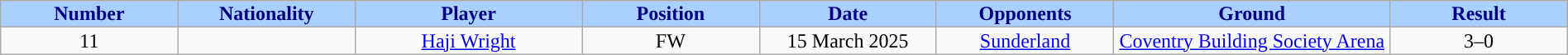<table class="wikitable sortable alternance" style="font-size:100%; text-align:center; line-height:14px; width:100%;">
<tr>
<th style="background:#AAD0FF; color:#000080; width:100px;">Number</th>
<th style="background:#AAD0FF; color:#000080; width:100px;">Nationality</th>
<th style="background:#AAD0FF; color:#000080; width:130px;">Player</th>
<th style="background:#AAD0FF; color:#000080; width:100px;">Position</th>
<th style="background:#AAD0FF; color:#000080; width:100px;">Date</th>
<th style="background:#AAD0FF; color:#000080; width:100px;">Opponents</th>
<th style="background:#AAD0FF; color:#000080; width:160px;">Ground</th>
<th style="background:#AAD0FF; color:#000080; width:100px;">Result</th>
</tr>
<tr>
<td>11</td>
<td></td>
<td><a href='#'>Haji Wright</a></td>
<td>FW</td>
<td>15 March 2025</td>
<td><a href='#'>Sunderland</a></td>
<td><a href='#'>Coventry Building Society Arena</a></td>
<td>3–0</td>
</tr>
</table>
